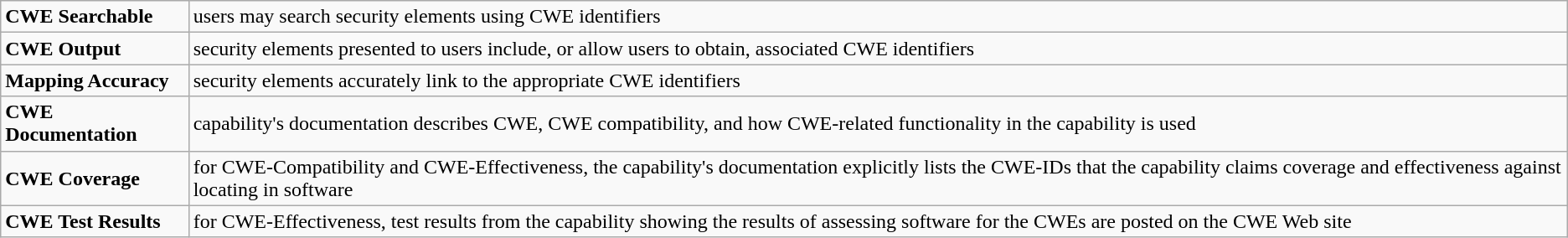<table class="wikitable">
<tr>
<td><strong>CWE Searchable</strong></td>
<td>users may search security elements using CWE identifiers</td>
</tr>
<tr>
<td><strong>CWE Output</strong></td>
<td>security elements presented to users include, or allow users to obtain, associated CWE identifiers</td>
</tr>
<tr>
<td><strong>Mapping Accuracy</strong></td>
<td>security elements accurately link to the appropriate CWE identifiers</td>
</tr>
<tr>
<td><strong>CWE Documentation</strong></td>
<td>capability's documentation describes CWE, CWE compatibility, and how CWE-related functionality in the capability is used</td>
</tr>
<tr>
<td><strong>CWE Coverage</strong></td>
<td>for CWE-Compatibility and CWE-Effectiveness, the capability's documentation explicitly lists the CWE-IDs that the capability claims coverage and effectiveness against locating in software</td>
</tr>
<tr>
<td><strong>CWE Test Results</strong></td>
<td>for CWE-Effectiveness, test results from the capability showing the results of assessing software for the CWEs are posted on the CWE Web site</td>
</tr>
</table>
